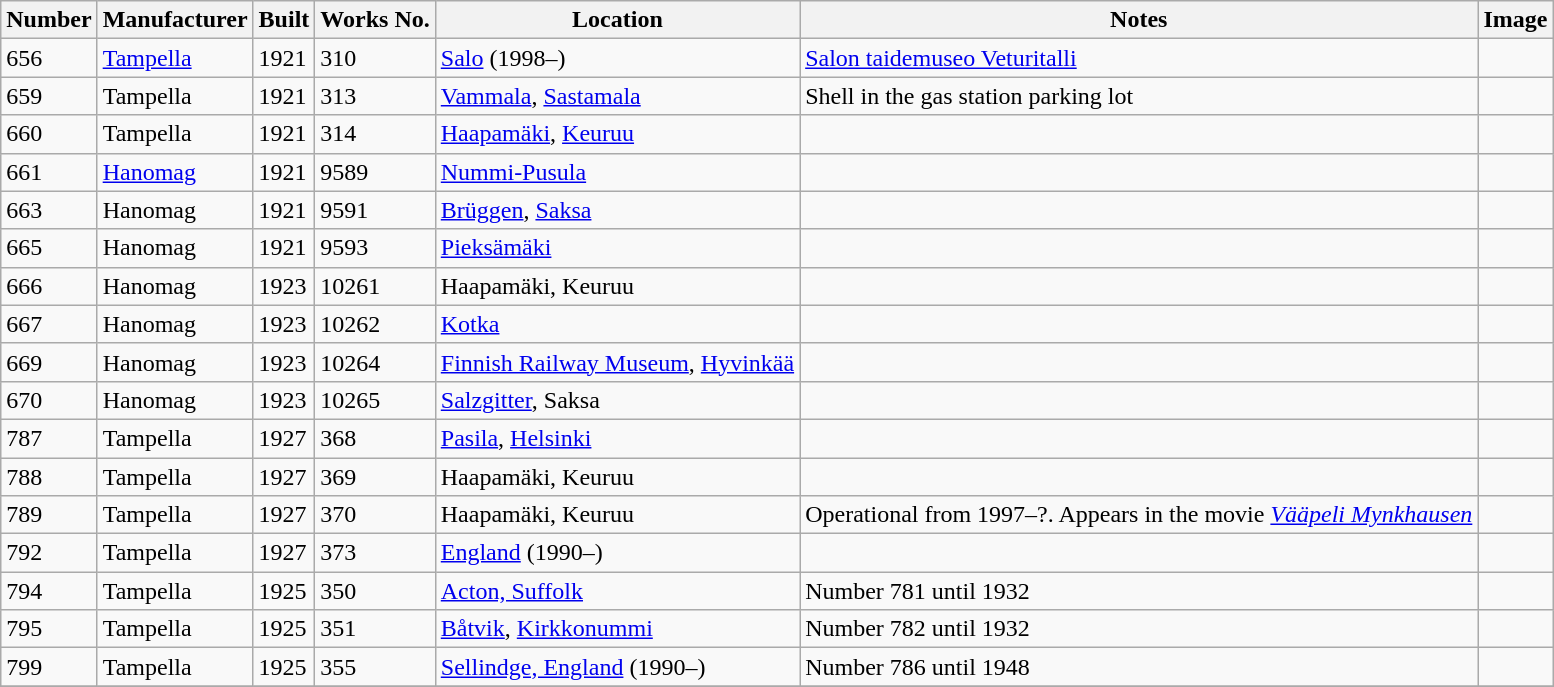<table class="wikitable sortable mw-collapsible">
<tr>
<th>Number</th>
<th>Manufacturer</th>
<th>Built</th>
<th>Works No.</th>
<th>Location</th>
<th>Notes</th>
<th>Image</th>
</tr>
<tr>
<td>656</td>
<td><a href='#'>Tampella</a></td>
<td>1921</td>
<td>310</td>
<td><a href='#'>Salo</a> (1998–)</td>
<td><a href='#'>Salon taidemuseo Veturitalli</a></td>
<td></td>
</tr>
<tr>
<td>659</td>
<td>Tampella</td>
<td>1921</td>
<td>313</td>
<td><a href='#'>Vammala</a>, <a href='#'>Sastamala</a></td>
<td>Shell in the gas station parking lot</td>
<td></td>
</tr>
<tr>
<td>660</td>
<td>Tampella</td>
<td>1921</td>
<td>314</td>
<td><a href='#'>Haapamäki</a>, <a href='#'>Keuruu</a></td>
<td></td>
<td></td>
</tr>
<tr>
<td>661</td>
<td><a href='#'>Hanomag</a></td>
<td>1921</td>
<td>9589</td>
<td><a href='#'>Nummi-Pusula</a></td>
<td></td>
<td></td>
</tr>
<tr>
<td>663</td>
<td>Hanomag</td>
<td>1921</td>
<td>9591</td>
<td><a href='#'>Brüggen</a>, <a href='#'>Saksa</a></td>
<td></td>
<td></td>
</tr>
<tr>
<td>665</td>
<td>Hanomag</td>
<td>1921</td>
<td>9593</td>
<td><a href='#'>Pieksämäki</a></td>
<td></td>
<td></td>
</tr>
<tr>
<td>666</td>
<td>Hanomag</td>
<td>1923</td>
<td>10261</td>
<td>Haapamäki, Keuruu</td>
<td></td>
<td></td>
</tr>
<tr>
<td>667</td>
<td>Hanomag</td>
<td>1923</td>
<td>10262</td>
<td><a href='#'>Kotka</a></td>
<td></td>
<td></td>
</tr>
<tr>
<td>669</td>
<td>Hanomag</td>
<td>1923</td>
<td>10264</td>
<td><a href='#'>Finnish Railway Museum</a>, <a href='#'>Hyvinkää</a></td>
<td></td>
<td></td>
</tr>
<tr>
<td>670</td>
<td>Hanomag</td>
<td>1923</td>
<td>10265</td>
<td><a href='#'>Salzgitter</a>, Saksa</td>
<td></td>
<td></td>
</tr>
<tr>
<td>787</td>
<td>Tampella</td>
<td>1927</td>
<td>368</td>
<td><a href='#'>Pasila</a>, <a href='#'>Helsinki</a></td>
<td></td>
<td></td>
</tr>
<tr>
<td>788</td>
<td>Tampella</td>
<td>1927</td>
<td>369</td>
<td>Haapamäki, Keuruu</td>
<td></td>
<td></td>
</tr>
<tr>
<td>789</td>
<td>Tampella</td>
<td>1927</td>
<td>370</td>
<td>Haapamäki, Keuruu</td>
<td>Operational from 1997–?. Appears in the movie <em><a href='#'>Vääpeli Mynkhausen</a></em></td>
<td></td>
</tr>
<tr>
<td>792</td>
<td>Tampella</td>
<td>1927</td>
<td>373</td>
<td><a href='#'>England</a> (1990–)</td>
<td></td>
<td></td>
</tr>
<tr>
<td>794</td>
<td>Tampella</td>
<td>1925</td>
<td>350</td>
<td><a href='#'>Acton, Suffolk</a></td>
<td>Number 781 until 1932</td>
<td></td>
</tr>
<tr>
<td>795</td>
<td>Tampella</td>
<td>1925</td>
<td>351</td>
<td><a href='#'>Båtvik</a>, <a href='#'>Kirkkonummi</a></td>
<td>Number 782 until 1932 <br></td>
<td></td>
</tr>
<tr>
<td>799</td>
<td>Tampella</td>
<td>1925</td>
<td>355</td>
<td><a href='#'>Sellindge, England</a> (1990–)</td>
<td>Number 786 until 1948</td>
<td></td>
</tr>
<tr>
</tr>
</table>
